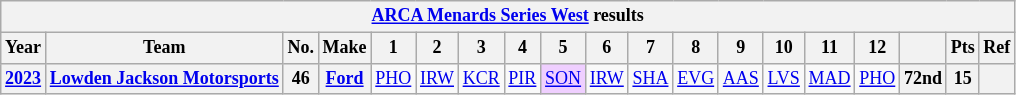<table class="wikitable" style="text-align:center; font-size:75%">
<tr>
<th colspan=19><a href='#'>ARCA Menards Series West</a> results</th>
</tr>
<tr>
<th>Year</th>
<th>Team</th>
<th>No.</th>
<th>Make</th>
<th>1</th>
<th>2</th>
<th>3</th>
<th>4</th>
<th>5</th>
<th>6</th>
<th>7</th>
<th>8</th>
<th>9</th>
<th>10</th>
<th>11</th>
<th>12</th>
<th></th>
<th>Pts</th>
<th>Ref</th>
</tr>
<tr>
<th><a href='#'>2023</a></th>
<th><a href='#'>Lowden Jackson Motorsports</a></th>
<th>46</th>
<th><a href='#'>Ford</a></th>
<td><a href='#'>PHO</a></td>
<td><a href='#'>IRW</a></td>
<td><a href='#'>KCR</a></td>
<td><a href='#'>PIR</a></td>
<td style="background:#EFCFFF;"><a href='#'>SON</a><br></td>
<td><a href='#'>IRW</a></td>
<td><a href='#'>SHA</a></td>
<td><a href='#'>EVG</a></td>
<td><a href='#'>AAS</a></td>
<td><a href='#'>LVS</a></td>
<td><a href='#'>MAD</a></td>
<td><a href='#'>PHO</a></td>
<th>72nd</th>
<th>15</th>
<th></th>
</tr>
</table>
